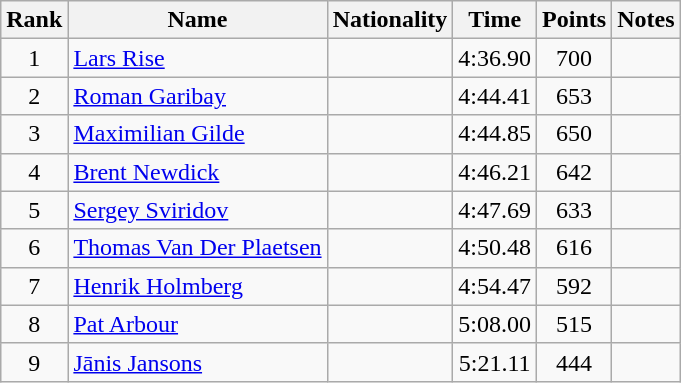<table class="wikitable sortable" style="text-align:center">
<tr>
<th>Rank</th>
<th>Name</th>
<th>Nationality</th>
<th>Time</th>
<th>Points</th>
<th>Notes</th>
</tr>
<tr>
<td>1</td>
<td align="left"><a href='#'>Lars Rise</a></td>
<td align=left></td>
<td>4:36.90</td>
<td>700</td>
<td></td>
</tr>
<tr>
<td>2</td>
<td align="left"><a href='#'>Roman Garibay</a></td>
<td align=left></td>
<td>4:44.41</td>
<td>653</td>
<td></td>
</tr>
<tr>
<td>3</td>
<td align="left"><a href='#'>Maximilian Gilde</a></td>
<td align=left></td>
<td>4:44.85</td>
<td>650</td>
<td></td>
</tr>
<tr>
<td>4</td>
<td align="left"><a href='#'>Brent Newdick</a></td>
<td align=left></td>
<td>4:46.21</td>
<td>642</td>
<td></td>
</tr>
<tr>
<td>5</td>
<td align="left"><a href='#'>Sergey Sviridov</a></td>
<td align=left></td>
<td>4:47.69</td>
<td>633</td>
<td></td>
</tr>
<tr>
<td>6</td>
<td align="left"><a href='#'>Thomas Van Der Plaetsen</a></td>
<td align=left></td>
<td>4:50.48</td>
<td>616</td>
<td></td>
</tr>
<tr>
<td>7</td>
<td align="left"><a href='#'>Henrik Holmberg</a></td>
<td align=left></td>
<td>4:54.47</td>
<td>592</td>
<td></td>
</tr>
<tr>
<td>8</td>
<td align="left"><a href='#'>Pat Arbour</a></td>
<td align=left></td>
<td>5:08.00</td>
<td>515</td>
<td></td>
</tr>
<tr>
<td>9</td>
<td align="left"><a href='#'>Jānis Jansons</a></td>
<td align=left></td>
<td>5:21.11</td>
<td>444</td>
<td></td>
</tr>
</table>
